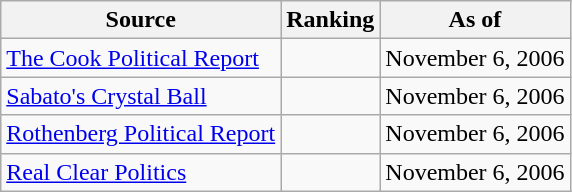<table class="wikitable" style="text-align:center">
<tr>
<th>Source</th>
<th>Ranking</th>
<th>As of</th>
</tr>
<tr>
<td align=left><a href='#'>The Cook Political Report</a></td>
<td></td>
<td>November 6, 2006</td>
</tr>
<tr>
<td align=left><a href='#'>Sabato's Crystal Ball</a></td>
<td></td>
<td>November 6, 2006</td>
</tr>
<tr>
<td align=left><a href='#'>Rothenberg Political Report</a></td>
<td></td>
<td>November 6, 2006</td>
</tr>
<tr>
<td align=left><a href='#'>Real Clear Politics</a></td>
<td></td>
<td>November 6, 2006</td>
</tr>
</table>
